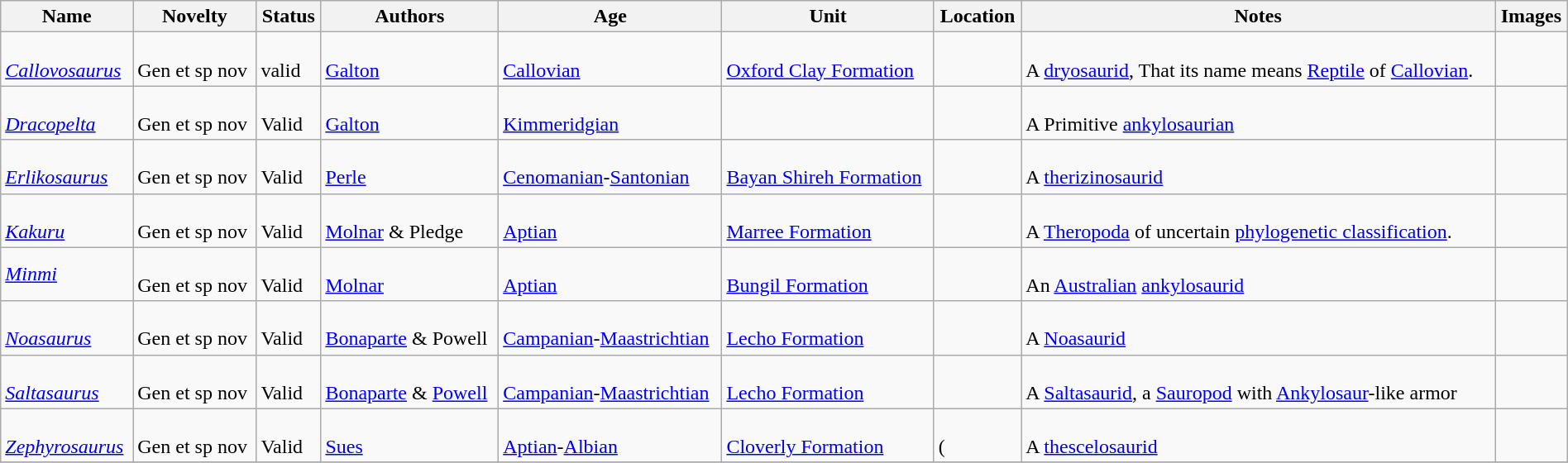<table class="wikitable sortable" align="center" width="100%">
<tr>
<th>Name</th>
<th>Novelty</th>
<th>Status</th>
<th>Authors</th>
<th>Age</th>
<th>Unit</th>
<th>Location</th>
<th>Notes</th>
<th>Images</th>
</tr>
<tr>
<td><br><em><a href='#'>Callovosaurus</a></em></td>
<td><br>Gen et sp nov</td>
<td><br>valid</td>
<td><br><a href='#'>Galton</a></td>
<td><br><a href='#'>Callovian</a></td>
<td><br><a href='#'>Oxford Clay Formation</a></td>
<td><br></td>
<td><br>A <a href='#'>dryosaurid</a>, That its name means <a href='#'>Reptile</a> of <a href='#'>Callovian</a>.</td>
<td></td>
</tr>
<tr>
<td><br><em><a href='#'>Dracopelta</a></em></td>
<td><br>Gen et sp nov</td>
<td><br>Valid</td>
<td><br><a href='#'>Galton</a></td>
<td><br><a href='#'>Kimmeridgian</a></td>
<td></td>
<td><br></td>
<td><br>A Primitive <a href='#'>ankylosaurian</a></td>
<td></td>
</tr>
<tr>
<td><br><em><a href='#'>Erlikosaurus</a></em></td>
<td><br>Gen et sp nov</td>
<td><br>Valid</td>
<td><br><a href='#'>Perle</a></td>
<td><br><a href='#'>Cenomanian</a>-<a href='#'>Santonian</a></td>
<td><br><a href='#'>Bayan Shireh Formation</a></td>
<td><br></td>
<td><br>A <a href='#'>therizinosaurid</a></td>
<td><br></td>
</tr>
<tr>
<td><br><em><a href='#'>Kakuru</a></em></td>
<td><br>Gen et sp nov</td>
<td><br>Valid</td>
<td><br><a href='#'>Molnar</a> & Pledge</td>
<td><br><a href='#'>Aptian</a></td>
<td><br><a href='#'>Marree Formation</a></td>
<td><br></td>
<td><br>A <a href='#'>Theropoda</a> of uncertain <a href='#'>phylogenetic classification</a>.</td>
<td></td>
</tr>
<tr>
<td><em><a href='#'>Minmi</a></em></td>
<td><br>Gen et sp nov</td>
<td><br>Valid</td>
<td><br><a href='#'>Molnar</a></td>
<td><br><a href='#'>Aptian</a></td>
<td><br><a href='#'>Bungil Formation</a></td>
<td><br></td>
<td><br>An <a href='#'>Australian</a> <a href='#'>ankylosaurid</a></td>
<td><br></td>
</tr>
<tr>
<td><br><em><a href='#'>Noasaurus</a></em></td>
<td><br>Gen et sp nov</td>
<td><br>Valid</td>
<td><br><a href='#'>Bonaparte</a> & Powell</td>
<td><br><a href='#'>Campanian</a>-<a href='#'>Maastrichtian</a></td>
<td><br><a href='#'>Lecho Formation</a></td>
<td><br></td>
<td><br>A <a href='#'>Noasaurid</a></td>
<td></td>
</tr>
<tr>
<td><br><em><a href='#'>Saltasaurus</a></em></td>
<td><br>Gen et sp nov</td>
<td><br>Valid</td>
<td><br><a href='#'>Bonaparte</a> & <a href='#'>Powell</a></td>
<td><br><a href='#'>Campanian</a>-<a href='#'>Maastrichtian</a></td>
<td><br><a href='#'>Lecho Formation</a></td>
<td><br></td>
<td><br>A <a href='#'>Saltasaurid</a>, a <a href='#'>Sauropod</a> with <a href='#'>Ankylosaur</a>-like armor</td>
<td><br></td>
</tr>
<tr>
<td><br><em><a href='#'>Zephyrosaurus</a></em></td>
<td><br>Gen et sp nov</td>
<td><br>Valid</td>
<td><br><a href='#'>Sues</a></td>
<td><br><a href='#'>Aptian</a>-<a href='#'>Albian</a></td>
<td><br><a href='#'>Cloverly Formation</a></td>
<td><br> ( 
</td>
<td><br>A <a href='#'>thescelosaurid</a></td>
<td></td>
</tr>
<tr>
</tr>
</table>
